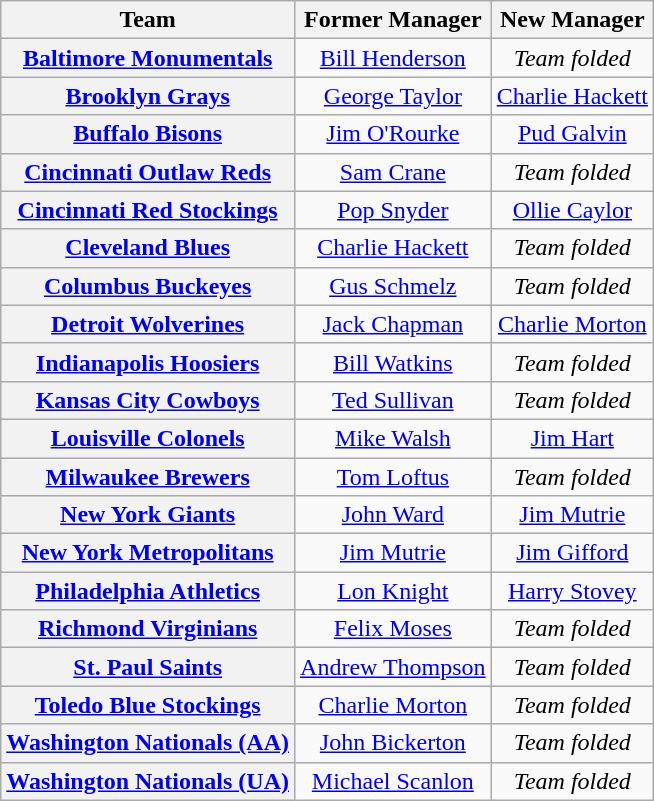<table class="wikitable plainrowheaders" style="text-align:center;">
<tr>
<th scope="col">Team</th>
<th scope="col">Former Manager</th>
<th scope="col">New Manager</th>
</tr>
<tr>
<th scope="row" style="text-align:center;"><a href='#'>Baltimore Monumentals</a></th>
<td><a href='#'>Bill Henderson</a></td>
<td><em>Team folded</em></td>
</tr>
<tr>
<th scope="row" style="text-align:center;"><a href='#'>Brooklyn Grays</a></th>
<td><a href='#'>George Taylor</a></td>
<td><a href='#'>Charlie Hackett</a></td>
</tr>
<tr>
<th scope="row" style="text-align:center;"><a href='#'>Buffalo Bisons</a></th>
<td><a href='#'>Jim O'Rourke</a></td>
<td><a href='#'>Pud Galvin</a></td>
</tr>
<tr>
<th scope="row" style="text-align:center;"><a href='#'>Cincinnati Outlaw Reds</a></th>
<td><a href='#'>Sam Crane</a></td>
<td><em>Team folded</em></td>
</tr>
<tr>
<th scope="row" style="text-align:center;"><a href='#'>Cincinnati Red Stockings</a></th>
<td><a href='#'>Pop Snyder</a></td>
<td><a href='#'>Ollie Caylor</a></td>
</tr>
<tr>
<th scope="row" style="text-align:center;"><a href='#'>Cleveland Blues</a></th>
<td><a href='#'>Charlie Hackett</a></td>
<td><em>Team folded</em></td>
</tr>
<tr>
<th scope="row" style="text-align:center;"><a href='#'>Columbus Buckeyes</a></th>
<td><a href='#'>Gus Schmelz</a></td>
<td><em>Team folded</em></td>
</tr>
<tr>
<th scope="row" style="text-align:center;"><a href='#'>Detroit Wolverines</a></th>
<td><a href='#'>Jack Chapman</a></td>
<td><a href='#'>Charlie Morton</a></td>
</tr>
<tr>
<th scope="row" style="text-align:center;"><a href='#'>Indianapolis Hoosiers</a></th>
<td><a href='#'>Bill Watkins</a></td>
<td><em>Team folded</em></td>
</tr>
<tr>
<th scope="row" style="text-align:center;"><a href='#'>Kansas City Cowboys</a></th>
<td><a href='#'>Ted Sullivan</a></td>
<td><em>Team folded</em></td>
</tr>
<tr>
<th scope="row" style="text-align:center;"><a href='#'>Louisville Colonels</a></th>
<td><a href='#'>Mike Walsh</a></td>
<td><a href='#'>Jim Hart</a></td>
</tr>
<tr>
<th scope="row" style="text-align:center;"><a href='#'>Milwaukee Brewers</a></th>
<td><a href='#'>Tom Loftus</a></td>
<td><em>Team folded</em></td>
</tr>
<tr>
<th scope="row" style="text-align:center;"><a href='#'>New York Giants</a></th>
<td><a href='#'>John Ward</a></td>
<td><a href='#'>Jim Mutrie</a></td>
</tr>
<tr>
<th scope="row" style="text-align:center;"><a href='#'>New York Metropolitans</a></th>
<td><a href='#'>Jim Mutrie</a></td>
<td><a href='#'>Jim Gifford</a></td>
</tr>
<tr>
<th scope="row" style="text-align:center;"><a href='#'>Philadelphia Athletics</a></th>
<td><a href='#'>Lon Knight</a></td>
<td><a href='#'>Harry Stovey</a></td>
</tr>
<tr>
<th scope="row" style="text-align:center;"><a href='#'>Richmond Virginians</a></th>
<td><a href='#'>Felix Moses</a></td>
<td><em>Team folded</em></td>
</tr>
<tr>
<th scope="row" style="text-align:center;"><a href='#'>St. Paul Saints</a></th>
<td><a href='#'>Andrew Thompson</a></td>
<td><em>Team folded</em></td>
</tr>
<tr>
<th scope="row" style="text-align:center;"><a href='#'>Toledo Blue Stockings</a></th>
<td><a href='#'>Charlie Morton</a></td>
<td><em>Team folded</em></td>
</tr>
<tr>
<th scope="row" style="text-align:center;"><a href='#'>Washington Nationals (AA)</a></th>
<td><a href='#'>John Bickerton</a></td>
<td><em>Team folded</em></td>
</tr>
<tr>
<th scope="row" style="text-align:center;"><a href='#'>Washington Nationals (UA)</a></th>
<td><a href='#'>Michael Scanlon</a></td>
<td><em>Team folded</em></td>
</tr>
</table>
